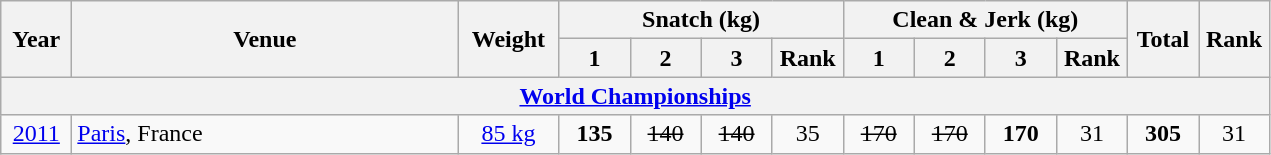<table class = "wikitable" style="text-align:center;">
<tr>
<th rowspan=2 width=40>Year</th>
<th rowspan=2 width=250>Venue</th>
<th rowspan=2 width=60>Weight</th>
<th colspan=4>Snatch (kg)</th>
<th colspan=4>Clean & Jerk (kg)</th>
<th rowspan=2 width=40>Total</th>
<th rowspan=2 width=40>Rank</th>
</tr>
<tr>
<th width=40>1</th>
<th width=40>2</th>
<th width=40>3</th>
<th width=40>Rank</th>
<th width=40>1</th>
<th width=40>2</th>
<th width=40>3</th>
<th width=40>Rank</th>
</tr>
<tr>
<th colspan=13><a href='#'>World Championships</a></th>
</tr>
<tr>
<td><a href='#'>2011</a></td>
<td align=left> <a href='#'>Paris</a>, France</td>
<td><a href='#'>85 kg</a></td>
<td><strong>135</strong></td>
<td><s>140</s></td>
<td><s>140</s></td>
<td>35</td>
<td><s>170</s></td>
<td><s>170</s></td>
<td><strong>170</strong></td>
<td>31</td>
<td><strong>305</strong></td>
<td>31</td>
</tr>
</table>
